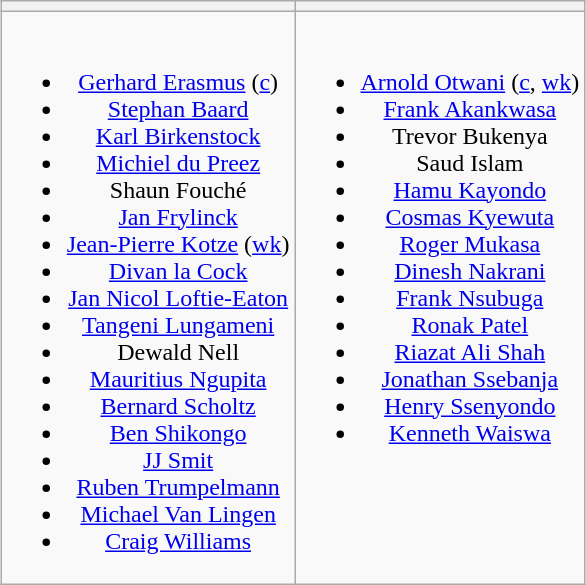<table class="wikitable" style="text-align:center; margin:auto">
<tr>
<th></th>
<th></th>
</tr>
<tr style="vertical-align:top">
<td><br><ul><li><a href='#'>Gerhard Erasmus</a> (<a href='#'>c</a>)</li><li><a href='#'>Stephan Baard</a></li><li><a href='#'>Karl Birkenstock</a></li><li><a href='#'>Michiel du Preez</a></li><li>Shaun Fouché</li><li><a href='#'>Jan Frylinck</a></li><li><a href='#'>Jean-Pierre Kotze</a> (<a href='#'>wk</a>)</li><li><a href='#'>Divan la Cock</a></li><li><a href='#'>Jan Nicol Loftie-Eaton</a></li><li><a href='#'>Tangeni Lungameni</a></li><li>Dewald Nell</li><li><a href='#'>Mauritius Ngupita</a></li><li><a href='#'>Bernard Scholtz</a></li><li><a href='#'>Ben Shikongo</a></li><li><a href='#'>JJ Smit</a></li><li><a href='#'>Ruben Trumpelmann</a></li><li><a href='#'>Michael Van Lingen</a></li><li><a href='#'>Craig Williams</a></li></ul></td>
<td><br><ul><li><a href='#'>Arnold Otwani</a> (<a href='#'>c</a>, <a href='#'>wk</a>)</li><li><a href='#'>Frank Akankwasa</a></li><li>Trevor Bukenya</li><li>Saud Islam</li><li><a href='#'>Hamu Kayondo</a></li><li><a href='#'>Cosmas Kyewuta</a></li><li><a href='#'>Roger Mukasa</a></li><li><a href='#'>Dinesh Nakrani</a></li><li><a href='#'>Frank Nsubuga</a></li><li><a href='#'>Ronak Patel</a></li><li><a href='#'>Riazat Ali Shah</a></li><li><a href='#'>Jonathan Ssebanja</a></li><li><a href='#'>Henry Ssenyondo</a></li><li><a href='#'>Kenneth Waiswa</a></li></ul></td>
</tr>
</table>
